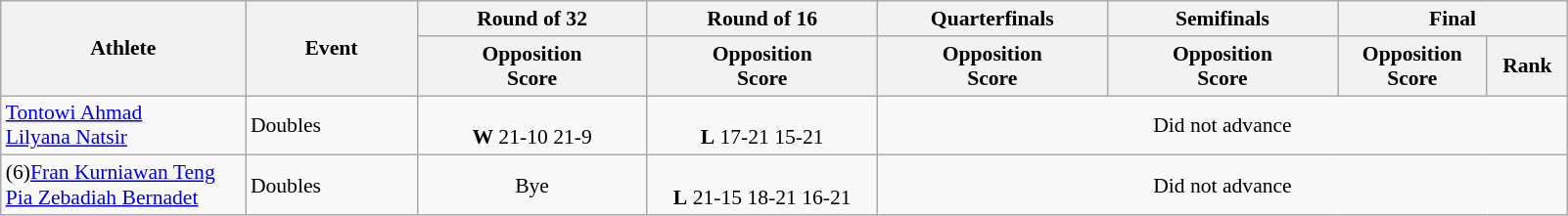<table class=wikitable style="font-size:90%; text-align:center">
<tr>
<th width="160" rowspan="2">Athlete</th>
<th width="110" rowspan="2">Event</th>
<th width="150">Round of 32</th>
<th width="150">Round of 16</th>
<th width="150">Quarterfinals</th>
<th width="150">Semifinals</th>
<th width="150" colspan="2">Final</th>
</tr>
<tr>
<th>Opposition<br>Score</th>
<th>Opposition<br>Score</th>
<th>Opposition<br>Score</th>
<th>Opposition<br>Score</th>
<th>Opposition<br>Score</th>
<th>Rank</th>
</tr>
<tr>
<td align=left><a href='#'>Tontowi Ahmad</a> <br> <a href='#'>Lilyana Natsir</a></td>
<td align=left>Doubles</td>
<td> <br> <strong>W</strong> 21-10 21-9</td>
<td> <br> <strong>L</strong> 17-21 15-21</td>
<td colspan="4" align="center">Did not advance</td>
</tr>
<tr>
<td align=left>(6)<a href='#'>Fran Kurniawan Teng</a> <br> <a href='#'>Pia Zebadiah Bernadet</a></td>
<td align=left>Doubles</td>
<td>Bye</td>
<td> <br> <strong>L</strong> 21-15 18-21 16-21</td>
<td colspan="4" align="center">Did not advance</td>
</tr>
</table>
